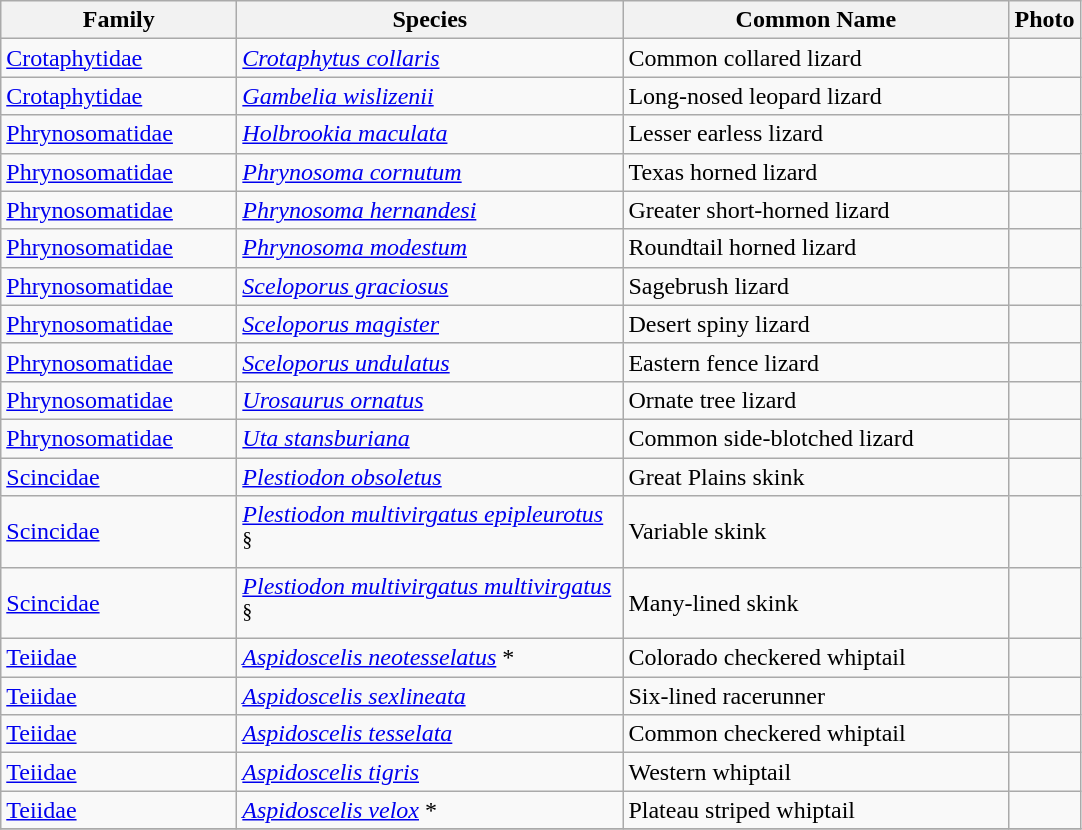<table class="sortable wikitable">
<tr>
<th>Family</th>
<th>Species</th>
<th>Common Name</th>
<th>Photo</th>
</tr>
<tr>
<td width=150><a href='#'>Crotaphytidae</a></td>
<td width=250><em><a href='#'>Crotaphytus collaris</a></em></td>
<td width=250>Common collared lizard</td>
<td></td>
</tr>
<tr>
<td><a href='#'>Crotaphytidae</a></td>
<td><em><a href='#'>Gambelia wislizenii</a></em></td>
<td>Long-nosed leopard lizard</td>
<td></td>
</tr>
<tr>
<td><a href='#'>Phrynosomatidae</a></td>
<td><em><a href='#'>Holbrookia maculata</a></em></td>
<td>Lesser earless lizard</td>
<td></td>
</tr>
<tr>
<td><a href='#'>Phrynosomatidae</a></td>
<td><em><a href='#'>Phrynosoma cornutum</a></em></td>
<td>Texas horned lizard</td>
<td></td>
</tr>
<tr>
<td><a href='#'>Phrynosomatidae</a></td>
<td><em><a href='#'>Phrynosoma hernandesi</a></em></td>
<td>Greater short-horned lizard</td>
<td></td>
</tr>
<tr>
<td><a href='#'>Phrynosomatidae</a></td>
<td><em><a href='#'>Phrynosoma modestum</a></em></td>
<td>Roundtail horned lizard</td>
<td></td>
</tr>
<tr>
<td><a href='#'>Phrynosomatidae</a></td>
<td><em><a href='#'>Sceloporus graciosus</a></em></td>
<td>Sagebrush lizard</td>
<td></td>
</tr>
<tr>
<td><a href='#'>Phrynosomatidae</a></td>
<td><em><a href='#'>Sceloporus magister</a></em></td>
<td>Desert spiny lizard</td>
<td></td>
</tr>
<tr>
<td><a href='#'>Phrynosomatidae</a></td>
<td><em><a href='#'>Sceloporus undulatus</a></em></td>
<td>Eastern fence lizard</td>
<td></td>
</tr>
<tr>
<td><a href='#'>Phrynosomatidae</a></td>
<td><em><a href='#'>Urosaurus ornatus</a></em></td>
<td>Ornate tree lizard</td>
<td></td>
</tr>
<tr>
<td><a href='#'>Phrynosomatidae</a></td>
<td><em><a href='#'>Uta stansburiana</a></em></td>
<td>Common side-blotched lizard</td>
<td></td>
</tr>
<tr>
<td><a href='#'>Scincidae</a></td>
<td><em><a href='#'>Plestiodon obsoletus</a></em></td>
<td>Great Plains skink</td>
<td></td>
</tr>
<tr>
<td><a href='#'>Scincidae</a></td>
<td><em><a href='#'>Plestiodon multivirgatus epipleurotus</a></em> <sup>§</sup></td>
<td>Variable skink</td>
<td></td>
</tr>
<tr>
<td><a href='#'>Scincidae</a></td>
<td><em><a href='#'>Plestiodon multivirgatus multivirgatus</a></em> <sup>§</sup></td>
<td>Many-lined skink</td>
<td></td>
</tr>
<tr>
<td><a href='#'>Teiidae</a></td>
<td><em><a href='#'>Aspidoscelis neotesselatus</a></em> *</td>
<td>Colorado checkered whiptail</td>
<td></td>
</tr>
<tr>
<td><a href='#'>Teiidae</a></td>
<td><em><a href='#'>Aspidoscelis sexlineata</a></em></td>
<td>Six-lined racerunner</td>
<td></td>
</tr>
<tr>
<td><a href='#'>Teiidae</a></td>
<td><em><a href='#'>Aspidoscelis tesselata</a></em></td>
<td>Common checkered whiptail</td>
<td></td>
</tr>
<tr>
<td><a href='#'>Teiidae</a></td>
<td><em><a href='#'>Aspidoscelis tigris</a></em></td>
<td>Western whiptail</td>
<td></td>
</tr>
<tr>
<td><a href='#'>Teiidae</a></td>
<td><em><a href='#'>Aspidoscelis velox</a></em> *</td>
<td>Plateau striped whiptail</td>
<td></td>
</tr>
<tr>
</tr>
</table>
